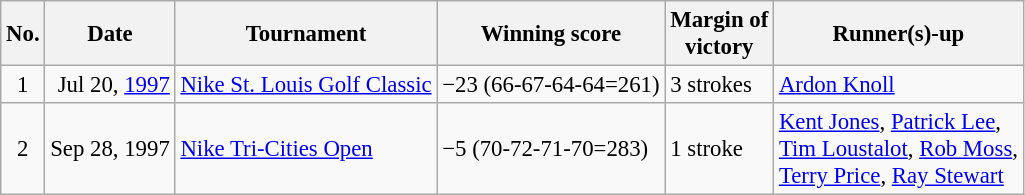<table class="wikitable" style="font-size:95%;">
<tr>
<th>No.</th>
<th>Date</th>
<th>Tournament</th>
<th>Winning score</th>
<th>Margin of<br>victory</th>
<th>Runner(s)-up</th>
</tr>
<tr>
<td align=center>1</td>
<td align=right>Jul 20, <a href='#'>1997</a></td>
<td><a href='#'>Nike St. Louis Golf Classic</a></td>
<td>−23 (66-67-64-64=261)</td>
<td>3 strokes</td>
<td> <a href='#'>Ardon Knoll</a></td>
</tr>
<tr>
<td align=center>2</td>
<td align=right>Sep 28, 1997</td>
<td><a href='#'>Nike Tri-Cities Open</a></td>
<td>−5 (70-72-71-70=283)</td>
<td>1 stroke</td>
<td> <a href='#'>Kent Jones</a>,  <a href='#'>Patrick Lee</a>,<br> <a href='#'>Tim Loustalot</a>,  <a href='#'>Rob Moss</a>,<br> <a href='#'>Terry Price</a>,  <a href='#'>Ray Stewart</a></td>
</tr>
</table>
